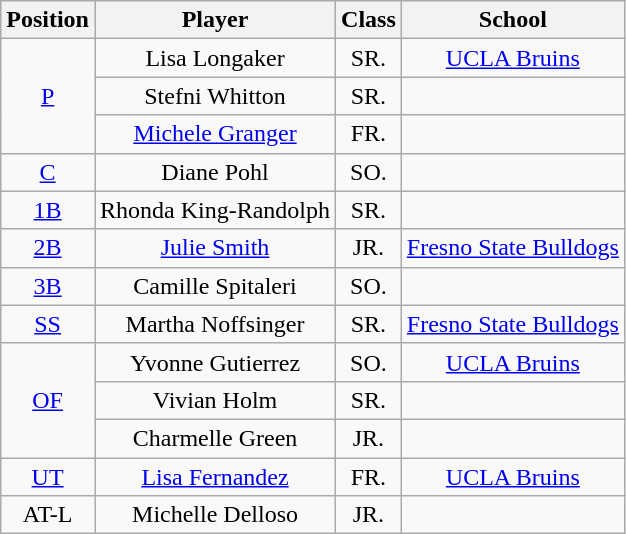<table class="wikitable">
<tr>
<th>Position</th>
<th>Player</th>
<th>Class</th>
<th>School</th>
</tr>
<tr align=center>
<td rowspan=3><a href='#'>P</a></td>
<td>Lisa Longaker</td>
<td>SR.</td>
<td><a href='#'>UCLA Bruins</a></td>
</tr>
<tr align=center>
<td>Stefni Whitton</td>
<td>SR.</td>
<td></td>
</tr>
<tr align=center>
<td><a href='#'>Michele Granger</a></td>
<td>FR.</td>
<td></td>
</tr>
<tr align=center>
<td rowspan=1><a href='#'>C</a></td>
<td>Diane Pohl</td>
<td>SO.</td>
<td></td>
</tr>
<tr align=center>
<td rowspan=1><a href='#'>1B</a></td>
<td>Rhonda King-Randolph</td>
<td>SR.</td>
<td></td>
</tr>
<tr align=center>
<td rowspan=1><a href='#'>2B</a></td>
<td><a href='#'>Julie Smith</a></td>
<td>JR.</td>
<td><a href='#'>Fresno State Bulldogs</a></td>
</tr>
<tr align=center>
<td rowspan=1><a href='#'>3B</a></td>
<td>Camille Spitaleri</td>
<td>SO.</td>
<td></td>
</tr>
<tr align=center>
<td rowspan=1><a href='#'>SS</a></td>
<td>Martha Noffsinger</td>
<td>SR.</td>
<td><a href='#'>Fresno State Bulldogs</a></td>
</tr>
<tr align=center>
<td rowspan=3><a href='#'>OF</a></td>
<td>Yvonne Gutierrez</td>
<td>SO.</td>
<td><a href='#'>UCLA Bruins</a></td>
</tr>
<tr align=center>
<td>Vivian Holm</td>
<td>SR.</td>
<td></td>
</tr>
<tr align=center>
<td>Charmelle Green</td>
<td>JR.</td>
<td></td>
</tr>
<tr align=center>
<td rowspan=1><a href='#'>UT</a></td>
<td><a href='#'>Lisa Fernandez</a></td>
<td>FR.</td>
<td><a href='#'>UCLA Bruins</a></td>
</tr>
<tr align=center>
<td rowspan=1>AT-L</td>
<td>Michelle Delloso</td>
<td>JR.</td>
<td></td>
</tr>
</table>
